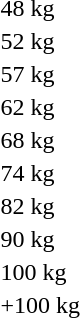<table>
<tr>
<td>48 kg</td>
<td></td>
<td></td>
<td></td>
</tr>
<tr>
<td>52 kg</td>
<td></td>
<td></td>
<td></td>
</tr>
<tr>
<td>57 kg</td>
<td></td>
<td></td>
<td></td>
</tr>
<tr>
<td>62 kg</td>
<td></td>
<td></td>
<td></td>
</tr>
<tr>
<td>68 kg</td>
<td></td>
<td></td>
<td></td>
</tr>
<tr>
<td>74 kg</td>
<td></td>
<td></td>
<td></td>
</tr>
<tr>
<td>82 kg</td>
<td></td>
<td></td>
<td></td>
</tr>
<tr>
<td>90 kg</td>
<td></td>
<td></td>
<td></td>
</tr>
<tr>
<td>100 kg</td>
<td></td>
<td></td>
<td></td>
</tr>
<tr>
<td>+100 kg</td>
<td></td>
<td></td>
<td></td>
</tr>
</table>
